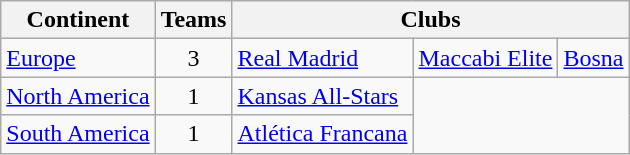<table class="wikitable" style="margin-left:0.5em;">
<tr>
<th>Continent</th>
<th>Teams</th>
<th colspan=5>Clubs</th>
</tr>
<tr>
<td><a href='#'>Europe</a></td>
<td align=center>3</td>
<td> <a href='#'>Real Madrid</a></td>
<td> <a href='#'>Maccabi Elite</a></td>
<td> <a href='#'>Bosna</a></td>
</tr>
<tr>
<td><a href='#'>North America</a></td>
<td align=center>1</td>
<td> <a href='#'>Kansas All-Stars</a></td>
</tr>
<tr>
<td><a href='#'>South America</a></td>
<td align=center>1</td>
<td> <a href='#'>Atlética Francana</a></td>
</tr>
</table>
